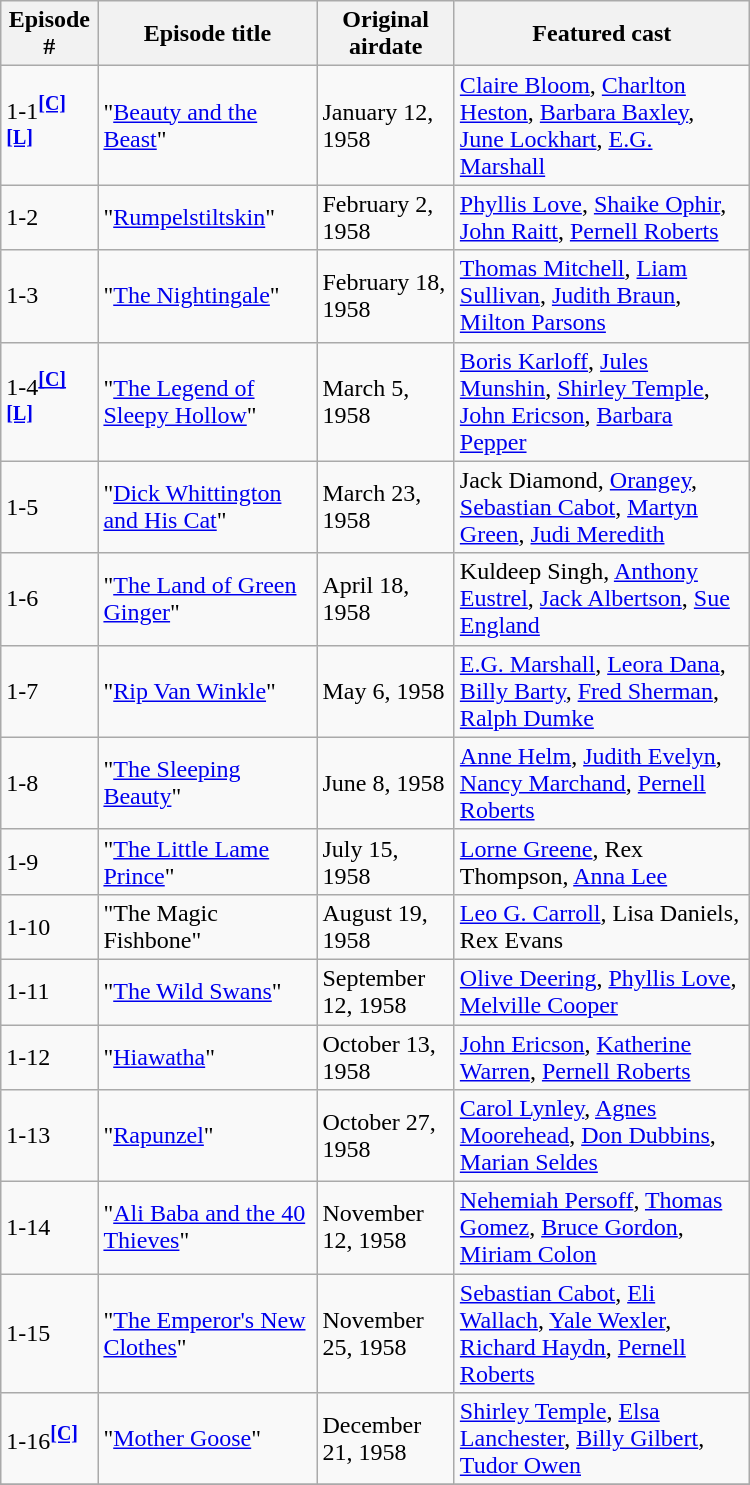<table class="wikitable" width="500">
<tr>
<th>Episode #</th>
<th>Episode title</th>
<th>Original airdate</th>
<th>Featured cast</th>
</tr>
<tr>
<td>1-1<sup><a href='#'><strong>[C]</strong></a><a href='#'><strong>[L]</strong></a></sup></td>
<td>"<a href='#'>Beauty and the Beast</a>"</td>
<td>January 12, 1958</td>
<td><a href='#'>Claire Bloom</a>, <a href='#'>Charlton Heston</a>, <a href='#'>Barbara Baxley</a>, <a href='#'>June Lockhart</a>, <a href='#'>E.G. Marshall</a></td>
</tr>
<tr>
<td>1-2</td>
<td>"<a href='#'>Rumpelstiltskin</a>"</td>
<td>February 2, 1958</td>
<td><a href='#'>Phyllis Love</a>, <a href='#'>Shaike Ophir</a>, <a href='#'>John Raitt</a>, <a href='#'>Pernell Roberts</a></td>
</tr>
<tr>
<td>1-3</td>
<td>"<a href='#'>The Nightingale</a>"</td>
<td>February 18, 1958</td>
<td><a href='#'>Thomas Mitchell</a>, <a href='#'>Liam Sullivan</a>, <a href='#'>Judith Braun</a>, <a href='#'>Milton Parsons</a></td>
</tr>
<tr>
<td>1-4<sup><a href='#'><strong>[C]</strong></a><a href='#'><strong>[L]</strong></a></sup></td>
<td>"<a href='#'>The Legend of Sleepy Hollow</a>"</td>
<td>March 5, 1958</td>
<td><a href='#'>Boris Karloff</a>, <a href='#'>Jules Munshin</a>, <a href='#'>Shirley Temple</a>, <a href='#'>John Ericson</a>, <a href='#'>Barbara Pepper</a></td>
</tr>
<tr>
<td>1-5</td>
<td>"<a href='#'>Dick Whittington and His Cat</a>"</td>
<td>March 23, 1958</td>
<td>Jack Diamond, <a href='#'>Orangey</a>, <a href='#'>Sebastian Cabot</a>, <a href='#'>Martyn Green</a>, <a href='#'>Judi Meredith</a></td>
</tr>
<tr>
<td>1-6</td>
<td>"<a href='#'>The Land of Green Ginger</a>"</td>
<td>April 18, 1958</td>
<td>Kuldeep Singh, <a href='#'>Anthony Eustrel</a>, <a href='#'>Jack Albertson</a>, <a href='#'>Sue England</a></td>
</tr>
<tr>
<td>1-7</td>
<td>"<a href='#'>Rip Van Winkle</a>"</td>
<td>May 6, 1958</td>
<td><a href='#'>E.G. Marshall</a>, <a href='#'>Leora Dana</a>, <a href='#'>Billy Barty</a>, <a href='#'>Fred Sherman</a>, <a href='#'>Ralph Dumke</a></td>
</tr>
<tr>
<td>1-8</td>
<td>"<a href='#'>The Sleeping Beauty</a>"</td>
<td>June 8, 1958</td>
<td><a href='#'>Anne Helm</a>, <a href='#'>Judith Evelyn</a>, <a href='#'>Nancy Marchand</a>, <a href='#'>Pernell Roberts</a></td>
</tr>
<tr>
<td>1-9</td>
<td>"<a href='#'>The Little Lame Prince</a>"</td>
<td>July 15, 1958</td>
<td><a href='#'>Lorne Greene</a>, Rex Thompson, <a href='#'>Anna Lee</a></td>
</tr>
<tr>
<td>1-10</td>
<td>"The Magic Fishbone"</td>
<td>August 19, 1958</td>
<td><a href='#'>Leo G. Carroll</a>, Lisa Daniels, Rex Evans</td>
</tr>
<tr>
<td>1-11</td>
<td>"<a href='#'>The Wild Swans</a>"</td>
<td>September 12, 1958</td>
<td><a href='#'>Olive Deering</a>, <a href='#'>Phyllis Love</a>, <a href='#'>Melville Cooper</a></td>
</tr>
<tr>
<td>1-12</td>
<td>"<a href='#'>Hiawatha</a>"</td>
<td>October 13, 1958</td>
<td><a href='#'>John Ericson</a>, <a href='#'>Katherine Warren</a>, <a href='#'>Pernell Roberts</a></td>
</tr>
<tr>
<td>1-13</td>
<td>"<a href='#'>Rapunzel</a>"</td>
<td>October 27, 1958</td>
<td><a href='#'>Carol Lynley</a>, <a href='#'>Agnes Moorehead</a>, <a href='#'>Don Dubbins</a>, <a href='#'>Marian Seldes</a></td>
</tr>
<tr>
<td>1-14</td>
<td>"<a href='#'>Ali Baba and the 40 Thieves</a>"</td>
<td>November 12, 1958</td>
<td><a href='#'>Nehemiah Persoff</a>, <a href='#'>Thomas Gomez</a>, <a href='#'>Bruce Gordon</a>, <a href='#'>Miriam Colon</a></td>
</tr>
<tr>
<td>1-15</td>
<td>"<a href='#'>The Emperor's New Clothes</a>"</td>
<td>November 25, 1958</td>
<td><a href='#'>Sebastian Cabot</a>, <a href='#'>Eli Wallach</a>,  <a href='#'>Yale Wexler</a>, <a href='#'>Richard Haydn</a>, <a href='#'>Pernell Roberts</a></td>
</tr>
<tr>
<td>1-16<sup><a href='#'><strong>[C]</strong></a></sup></td>
<td>"<a href='#'>Mother Goose</a>"</td>
<td>December 21, 1958</td>
<td><a href='#'>Shirley Temple</a>, <a href='#'>Elsa Lanchester</a>, <a href='#'>Billy Gilbert</a>, <a href='#'>Tudor Owen</a></td>
</tr>
<tr>
</tr>
</table>
